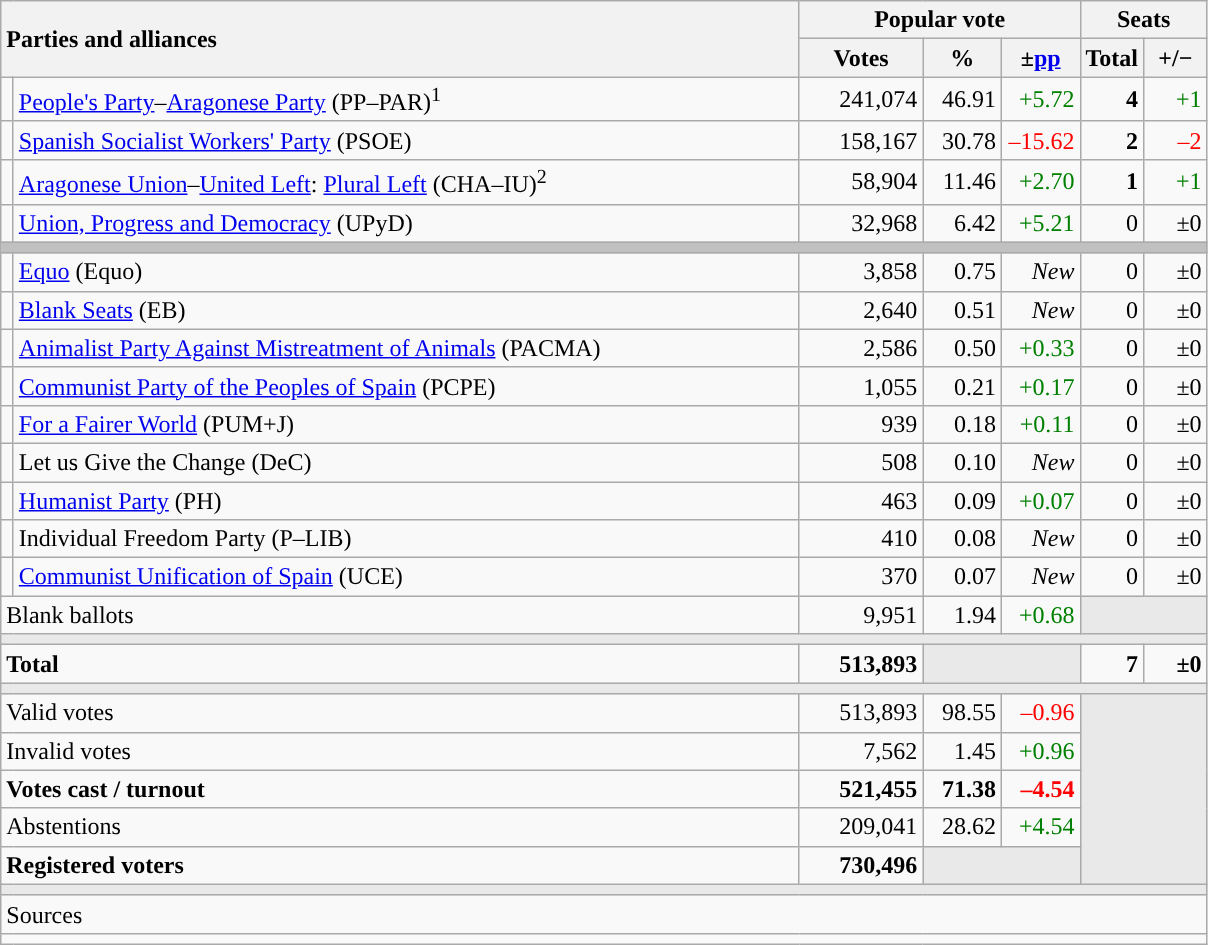<table class="wikitable" style="text-align:right;">
<tr>
<th style="text-align:left;" rowspan="2" colspan="2" width="525">Parties and alliances</th>
<th colspan="3">Popular vote</th>
<th colspan="2">Seats</th>
</tr>
<tr>
<th width="75">Votes</th>
<th width="45">%</th>
<th width="45">±<a href='#'>pp</a></th>
<th width="35">Total</th>
<th width="35">+/−</th>
</tr>
<tr>
<td width="1" style="color:inherit;background:"></td>
<td align="left"><a href='#'>People's Party</a>–<a href='#'>Aragonese Party</a> (PP–PAR)<sup>1</sup></td>
<td>241,074</td>
<td>46.91</td>
<td style="color:green;">+5.72</td>
<td><strong>4</strong></td>
<td style="color:green;">+1</td>
</tr>
<tr>
<td style="color:inherit;background:"></td>
<td align="left"><a href='#'>Spanish Socialist Workers' Party</a> (PSOE)</td>
<td>158,167</td>
<td>30.78</td>
<td style="color:red;">–15.62</td>
<td><strong>2</strong></td>
<td style="color:red;">–2</td>
</tr>
<tr>
<td style="color:inherit;background:"></td>
<td align="left"><a href='#'>Aragonese Union</a>–<a href='#'>United Left</a>: <a href='#'>Plural Left</a> (CHA–IU)<sup>2</sup></td>
<td>58,904</td>
<td>11.46</td>
<td style="color:green;">+2.70</td>
<td><strong>1</strong></td>
<td style="color:green;">+1</td>
</tr>
<tr>
<td style="color:inherit;background:"></td>
<td align="left"><a href='#'>Union, Progress and Democracy</a> (UPyD)</td>
<td>32,968</td>
<td>6.42</td>
<td style="color:green;">+5.21</td>
<td>0</td>
<td>±0</td>
</tr>
<tr>
<td colspan="7" bgcolor="#C0C0C0"></td>
</tr>
<tr>
<td style="color:inherit;background:"></td>
<td align="left"><a href='#'>Equo</a> (Equo)</td>
<td>3,858</td>
<td>0.75</td>
<td><em>New</em></td>
<td>0</td>
<td>±0</td>
</tr>
<tr>
<td style="color:inherit;background:"></td>
<td align="left"><a href='#'>Blank Seats</a> (EB)</td>
<td>2,640</td>
<td>0.51</td>
<td><em>New</em></td>
<td>0</td>
<td>±0</td>
</tr>
<tr>
<td style="color:inherit;background:"></td>
<td align="left"><a href='#'>Animalist Party Against Mistreatment of Animals</a> (PACMA)</td>
<td>2,586</td>
<td>0.50</td>
<td style="color:green;">+0.33</td>
<td>0</td>
<td>±0</td>
</tr>
<tr>
<td style="color:inherit;background:"></td>
<td align="left"><a href='#'>Communist Party of the Peoples of Spain</a> (PCPE)</td>
<td>1,055</td>
<td>0.21</td>
<td style="color:green;">+0.17</td>
<td>0</td>
<td>±0</td>
</tr>
<tr>
<td style="color:inherit;background:"></td>
<td align="left"><a href='#'>For a Fairer World</a> (PUM+J)</td>
<td>939</td>
<td>0.18</td>
<td style="color:green;">+0.11</td>
<td>0</td>
<td>±0</td>
</tr>
<tr>
<td style="color:inherit;background:"></td>
<td align="left">Let us Give the Change (DeC)</td>
<td>508</td>
<td>0.10</td>
<td><em>New</em></td>
<td>0</td>
<td>±0</td>
</tr>
<tr>
<td style="color:inherit;background:"></td>
<td align="left"><a href='#'>Humanist Party</a> (PH)</td>
<td>463</td>
<td>0.09</td>
<td style="color:green;">+0.07</td>
<td>0</td>
<td>±0</td>
</tr>
<tr>
<td style="color:inherit;background:"></td>
<td align="left">Individual Freedom Party (P–LIB)</td>
<td>410</td>
<td>0.08</td>
<td><em>New</em></td>
<td>0</td>
<td>±0</td>
</tr>
<tr>
<td style="color:inherit;background:"></td>
<td align="left"><a href='#'>Communist Unification of Spain</a> (UCE)</td>
<td>370</td>
<td>0.07</td>
<td><em>New</em></td>
<td>0</td>
<td>±0</td>
</tr>
<tr>
<td align="left" colspan="2">Blank ballots</td>
<td>9,951</td>
<td>1.94</td>
<td style="color:green;">+0.68</td>
<td bgcolor="#E9E9E9" colspan="2"></td>
</tr>
<tr>
<td colspan="7" bgcolor="#E9E9E9"></td>
</tr>
<tr style="font-weight:bold;">
<td align="left" colspan="2">Total</td>
<td>513,893</td>
<td bgcolor="#E9E9E9" colspan="2"></td>
<td>7</td>
<td>±0</td>
</tr>
<tr>
<td colspan="7" bgcolor="#E9E9E9"></td>
</tr>
<tr>
<td align="left" colspan="2">Valid votes</td>
<td>513,893</td>
<td>98.55</td>
<td style="color:red;">–0.96</td>
<td bgcolor="#E9E9E9" colspan="2" rowspan="5"></td>
</tr>
<tr>
<td align="left" colspan="2">Invalid votes</td>
<td>7,562</td>
<td>1.45</td>
<td style="color:green;">+0.96</td>
</tr>
<tr style="font-weight:bold;">
<td align="left" colspan="2">Votes cast / turnout</td>
<td>521,455</td>
<td>71.38</td>
<td style="color:red;">–4.54</td>
</tr>
<tr>
<td align="left" colspan="2">Abstentions</td>
<td>209,041</td>
<td>28.62</td>
<td style="color:green;">+4.54</td>
</tr>
<tr style="font-weight:bold;">
<td align="left" colspan="2">Registered voters</td>
<td>730,496</td>
<td bgcolor="#E9E9E9" colspan="2"></td>
</tr>
<tr>
<td colspan="7" bgcolor="#E9E9E9"></td>
</tr>
<tr>
<td align="left" colspan="7">Sources</td>
</tr>
<tr>
<td colspan="7" style="text-align:left; max-width:790px;"></td>
</tr>
</table>
